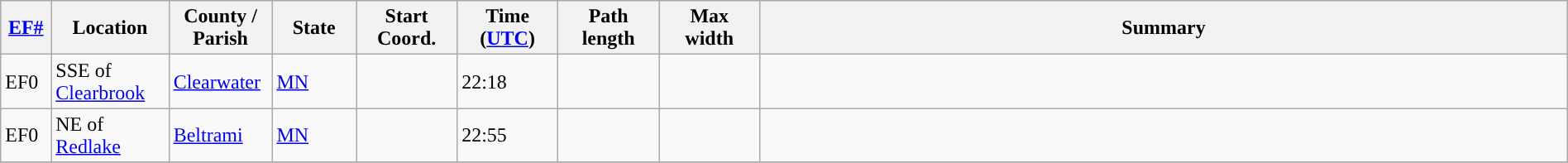<table class="wikitable sortable" style="width:100%;">
<tr>
<th scope="col"  style="width:3%; text-align:center;"><a href='#'>EF#</a></th>
<th scope="col"  style="width:7%; text-align:center;" class="unsortable">Location</th>
<th scope="col"  style="width:6%; text-align:center;" class="unsortable">County / Parish</th>
<th scope="col"  style="width:5%; text-align:center;">State</th>
<th scope="col"  style="width:6%; text-align:center;">Start Coord.</th>
<th scope="col"  style="width:6%; text-align:center;">Time (<a href='#'>UTC</a>)</th>
<th scope="col"  style="width:6%; text-align:center;">Path length</th>
<th scope="col"  style="width:6%; text-align:center;">Max width</th>
<th scope="col" class="unsortable" style="width:48%; text-align:center;">Summary</th>
</tr>
<tr>
<td>EF0</td>
<td>SSE of <a href='#'>Clearbrook</a></td>
<td><a href='#'>Clearwater</a></td>
<td><a href='#'>MN</a></td>
<td></td>
<td>22:18</td>
<td></td>
<td></td>
<td></td>
</tr>
<tr>
<td>EF0</td>
<td>NE of <a href='#'>Redlake</a></td>
<td><a href='#'>Beltrami</a></td>
<td><a href='#'>MN</a></td>
<td></td>
<td>22:55</td>
<td></td>
<td></td>
<td></td>
</tr>
<tr>
</tr>
</table>
